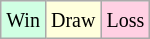<table class="wikitable">
<tr>
<td style="background:#d0ffe3;"><small>Win</small></td>
<td style="background:#ffd;"><small>Draw</small></td>
<td style="background:#ffd0e3;"><small>Loss</small></td>
</tr>
</table>
